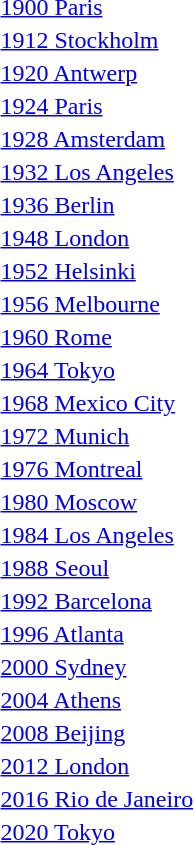<table>
<tr>
<td><a href='#'>1900 Paris</a><br></td>
<td></td>
<td></td>
<td></td>
</tr>
<tr>
<td><a href='#'>1912 Stockholm</a><br></td>
<td></td>
<td></td>
<td></td>
</tr>
<tr>
<td><a href='#'>1920 Antwerp</a><br></td>
<td></td>
<td></td>
<td></td>
</tr>
<tr>
<td><a href='#'>1924 Paris</a><br></td>
<td></td>
<td></td>
<td></td>
</tr>
<tr>
<td><a href='#'>1928 Amsterdam</a><br></td>
<td></td>
<td></td>
<td></td>
</tr>
<tr>
<td><a href='#'>1932 Los Angeles</a><br></td>
<td></td>
<td></td>
<td></td>
</tr>
<tr>
<td><a href='#'>1936 Berlin</a><br></td>
<td></td>
<td></td>
<td></td>
</tr>
<tr>
<td><a href='#'>1948 London</a><br></td>
<td></td>
<td></td>
<td></td>
</tr>
<tr>
<td><a href='#'>1952 Helsinki</a><br></td>
<td></td>
<td></td>
<td></td>
</tr>
<tr>
<td><a href='#'>1956 Melbourne</a><br></td>
<td></td>
<td></td>
<td></td>
</tr>
<tr>
<td><a href='#'>1960 Rome</a><br></td>
<td></td>
<td></td>
<td></td>
</tr>
<tr>
<td><a href='#'>1964 Tokyo</a><br></td>
<td></td>
<td></td>
<td></td>
</tr>
<tr>
<td><a href='#'>1968 Mexico City</a><br></td>
<td></td>
<td></td>
<td></td>
</tr>
<tr>
<td><a href='#'>1972 Munich</a><br></td>
<td></td>
<td></td>
<td></td>
</tr>
<tr>
<td><a href='#'>1976 Montreal</a><br></td>
<td></td>
<td></td>
<td></td>
</tr>
<tr>
<td><a href='#'>1980 Moscow</a><br></td>
<td></td>
<td></td>
<td></td>
</tr>
<tr>
<td><a href='#'>1984 Los Angeles</a><br></td>
<td></td>
<td></td>
<td></td>
</tr>
<tr>
<td><a href='#'>1988 Seoul</a><br></td>
<td></td>
<td></td>
<td></td>
</tr>
<tr>
<td><a href='#'>1992 Barcelona</a><br></td>
<td></td>
<td></td>
<td></td>
</tr>
<tr>
<td><a href='#'>1996 Atlanta</a><br></td>
<td></td>
<td></td>
<td></td>
</tr>
<tr>
<td><a href='#'>2000 Sydney</a><br></td>
<td></td>
<td></td>
<td></td>
</tr>
<tr>
<td><a href='#'>2004 Athens</a><br></td>
<td></td>
<td></td>
<td></td>
</tr>
<tr>
<td><a href='#'>2008 Beijing</a><br></td>
<td></td>
<td></td>
<td></td>
</tr>
<tr>
<td><a href='#'>2012 London</a><br></td>
<td></td>
<td></td>
<td></td>
</tr>
<tr>
<td><a href='#'>2016 Rio de Janeiro</a><br></td>
<td></td>
<td></td>
<td></td>
</tr>
<tr>
<td><a href='#'>2020 Tokyo</a><br></td>
<td></td>
<td></td>
<td></td>
</tr>
</table>
